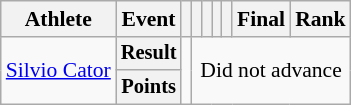<table class=wikitable style="font-size:90%;">
<tr>
<th>Athlete</th>
<th>Event</th>
<th></th>
<th></th>
<th></th>
<th></th>
<th></th>
<th>Final</th>
<th>Rank</th>
</tr>
<tr align=center>
<td rowspan=2 align=left><a href='#'>Silvio Cator</a></td>
<th style="font-size:95%">Result</th>
<td rowspan=2></td>
<td colspan=7 rowspan=2>Did not advance</td>
</tr>
<tr align=center>
<th style="font-size:95%">Points</th>
</tr>
</table>
